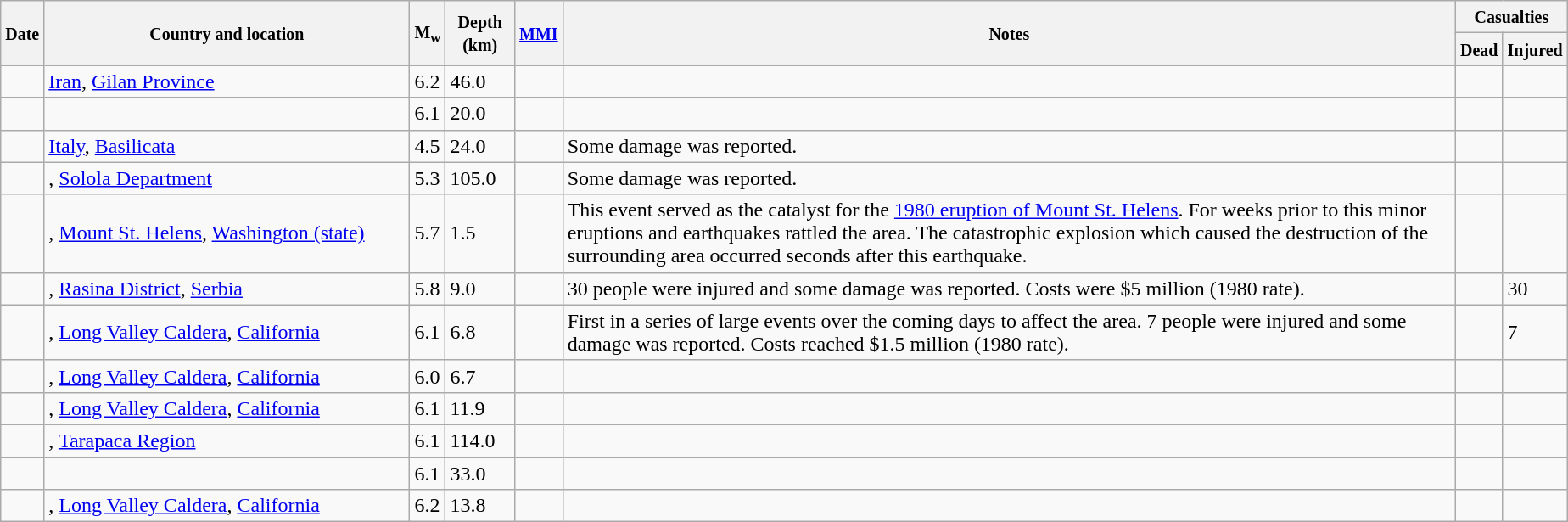<table class="wikitable sortable sort-under" style="border:1px black; margin-left:1em;">
<tr>
<th rowspan="2"><small>Date</small></th>
<th rowspan="2" style="width: 280px"><small>Country and location</small></th>
<th rowspan="2"><small>M<sub>w</sub></small></th>
<th rowspan="2"><small>Depth (km)</small></th>
<th rowspan="2"><small><a href='#'>MMI</a></small></th>
<th rowspan="2" class="unsortable"><small>Notes</small></th>
<th colspan="2"><small>Casualties</small></th>
</tr>
<tr>
<th><small>Dead</small></th>
<th><small>Injured</small></th>
</tr>
<tr>
<td></td>
<td> <a href='#'>Iran</a>, <a href='#'>Gilan Province</a></td>
<td>6.2</td>
<td>46.0</td>
<td></td>
<td></td>
<td></td>
<td></td>
</tr>
<tr>
<td></td>
<td></td>
<td>6.1</td>
<td>20.0</td>
<td></td>
<td></td>
<td></td>
<td></td>
</tr>
<tr>
<td></td>
<td> <a href='#'>Italy</a>, <a href='#'>Basilicata</a></td>
<td>4.5</td>
<td>24.0</td>
<td></td>
<td>Some damage was reported.</td>
<td></td>
<td></td>
</tr>
<tr>
<td></td>
<td>, <a href='#'>Solola Department</a></td>
<td>5.3</td>
<td>105.0</td>
<td></td>
<td>Some damage was reported.</td>
<td></td>
<td></td>
</tr>
<tr>
<td></td>
<td>, <a href='#'>Mount St. Helens</a>, <a href='#'>Washington (state)</a></td>
<td>5.7</td>
<td>1.5</td>
<td></td>
<td>This event served as the catalyst for the <a href='#'>1980 eruption of Mount St. Helens</a>. For weeks prior to this minor eruptions and earthquakes rattled the area. The catastrophic explosion which caused the destruction of the surrounding area occurred seconds after this earthquake.</td>
<td></td>
<td></td>
</tr>
<tr>
<td></td>
<td>, <a href='#'>Rasina District</a>, <a href='#'>Serbia</a></td>
<td>5.8</td>
<td>9.0</td>
<td></td>
<td>30 people were injured and some damage was reported. Costs were $5 million (1980 rate).</td>
<td></td>
<td>30</td>
</tr>
<tr>
<td></td>
<td>, <a href='#'>Long Valley Caldera</a>, <a href='#'>California</a></td>
<td>6.1</td>
<td>6.8</td>
<td></td>
<td>First in a series of large events over the coming days to affect the area. 7 people were injured and some damage was reported. Costs reached $1.5 million (1980 rate).</td>
<td></td>
<td>7</td>
</tr>
<tr>
<td></td>
<td>, <a href='#'>Long Valley Caldera</a>, <a href='#'>California</a></td>
<td>6.0</td>
<td>6.7</td>
<td></td>
<td></td>
<td></td>
<td></td>
</tr>
<tr>
<td></td>
<td>, <a href='#'>Long Valley Caldera</a>, <a href='#'>California</a></td>
<td>6.1</td>
<td>11.9</td>
<td></td>
<td></td>
<td></td>
<td></td>
</tr>
<tr>
<td></td>
<td>, <a href='#'>Tarapaca Region</a></td>
<td>6.1</td>
<td>114.0</td>
<td></td>
<td></td>
<td></td>
<td></td>
</tr>
<tr>
<td></td>
<td></td>
<td>6.1</td>
<td>33.0</td>
<td></td>
<td></td>
<td></td>
<td></td>
</tr>
<tr>
<td></td>
<td>, <a href='#'>Long Valley Caldera</a>, <a href='#'>California</a></td>
<td>6.2</td>
<td>13.8</td>
<td></td>
<td></td>
<td></td>
<td></td>
</tr>
</table>
